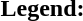<table class="toccolours" style="font-size:100%; white-space:nowrap;">
<tr>
<td><strong>Legend:</strong></td>
<td>      </td>
</tr>
<tr>
<td></td>
</tr>
<tr>
<td></td>
</tr>
<tr>
<td></td>
</tr>
</table>
